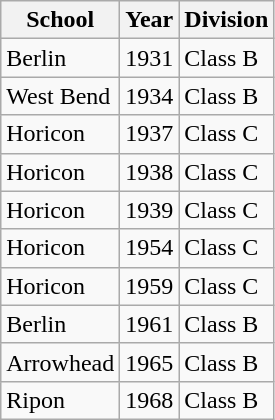<table class="wikitable">
<tr>
<th>School</th>
<th>Year</th>
<th>Division</th>
</tr>
<tr>
<td>Berlin</td>
<td>1931</td>
<td>Class B</td>
</tr>
<tr>
<td>West Bend</td>
<td>1934</td>
<td>Class B</td>
</tr>
<tr>
<td>Horicon</td>
<td>1937</td>
<td>Class C</td>
</tr>
<tr>
<td>Horicon</td>
<td>1938</td>
<td>Class C</td>
</tr>
<tr>
<td>Horicon</td>
<td>1939</td>
<td>Class C</td>
</tr>
<tr>
<td>Horicon</td>
<td>1954</td>
<td>Class C</td>
</tr>
<tr>
<td>Horicon</td>
<td>1959</td>
<td>Class C</td>
</tr>
<tr>
<td>Berlin</td>
<td>1961</td>
<td>Class B</td>
</tr>
<tr>
<td>Arrowhead</td>
<td>1965</td>
<td>Class B</td>
</tr>
<tr>
<td>Ripon</td>
<td>1968</td>
<td>Class B</td>
</tr>
</table>
